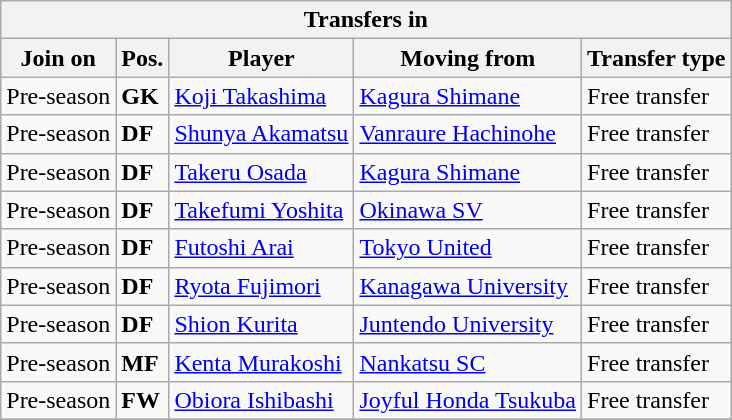<table class="wikitable sortable" style=“text-align:left;>
<tr>
<th colspan="5">Transfers in</th>
</tr>
<tr>
<th>Join on</th>
<th>Pos.</th>
<th>Player</th>
<th>Moving from</th>
<th>Transfer type</th>
</tr>
<tr>
<td>Pre-season</td>
<td><strong>GK</strong></td>
<td> <a href='#'>Koji Takashima</a></td>
<td> <a href='#'>Kagura Shimane</a></td>
<td>Free transfer</td>
</tr>
<tr>
<td>Pre-season</td>
<td><strong>DF</strong></td>
<td> <a href='#'>Shunya Akamatsu</a></td>
<td> <a href='#'>Vanraure Hachinohe</a></td>
<td>Free transfer</td>
</tr>
<tr>
<td>Pre-season</td>
<td><strong>DF</strong></td>
<td> <a href='#'>Takeru Osada</a></td>
<td> <a href='#'>Kagura Shimane</a></td>
<td>Free transfer</td>
</tr>
<tr>
<td>Pre-season</td>
<td><strong>DF</strong></td>
<td> <a href='#'>Takefumi Yoshita</a></td>
<td> <a href='#'>Okinawa SV</a></td>
<td>Free transfer</td>
</tr>
<tr>
<td>Pre-season</td>
<td><strong>DF</strong></td>
<td> <a href='#'>Futoshi Arai</a></td>
<td> <a href='#'>Tokyo United</a></td>
<td>Free transfer</td>
</tr>
<tr>
<td>Pre-season</td>
<td><strong>DF</strong></td>
<td> <a href='#'>Ryota Fujimori</a></td>
<td> <a href='#'>Kanagawa University</a></td>
<td>Free transfer</td>
</tr>
<tr>
<td>Pre-season</td>
<td><strong>DF</strong></td>
<td> <a href='#'>Shion Kurita</a></td>
<td> <a href='#'>Juntendo University</a></td>
<td>Free transfer</td>
</tr>
<tr>
<td>Pre-season</td>
<td><strong>MF</strong></td>
<td> <a href='#'>Kenta Murakoshi</a></td>
<td> <a href='#'>Nankatsu SC</a></td>
<td>Free transfer</td>
</tr>
<tr>
<td>Pre-season</td>
<td><strong>FW</strong></td>
<td> <a href='#'>Obiora Ishibashi</a></td>
<td> <a href='#'>Joyful Honda Tsukuba</a></td>
<td>Free transfer</td>
</tr>
<tr>
</tr>
</table>
